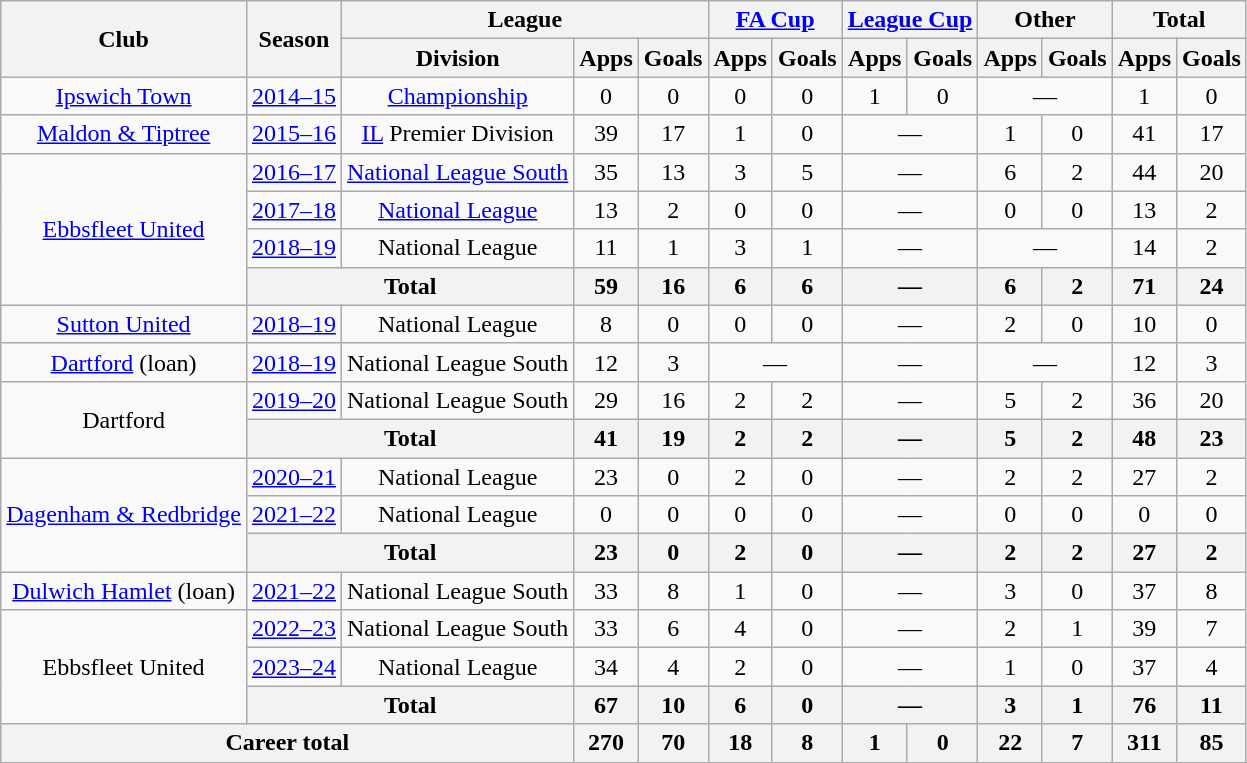<table class=wikitable style=text-align:center>
<tr>
<th rowspan="2">Club</th>
<th rowspan="2">Season</th>
<th colspan="3">League</th>
<th colspan="2"><a href='#'>FA Cup</a></th>
<th colspan="2"><a href='#'>League Cup</a></th>
<th colspan="2">Other</th>
<th colspan="2">Total</th>
</tr>
<tr>
<th>Division</th>
<th>Apps</th>
<th>Goals</th>
<th>Apps</th>
<th>Goals</th>
<th>Apps</th>
<th>Goals</th>
<th>Apps</th>
<th>Goals</th>
<th>Apps</th>
<th>Goals</th>
</tr>
<tr>
<td rowspan="1"><a href='#'>Ipswich Town</a></td>
<td><a href='#'>2014–15</a></td>
<td><a href='#'>Championship</a></td>
<td>0</td>
<td>0</td>
<td>0</td>
<td>0</td>
<td>1</td>
<td>0</td>
<td colspan="2">—</td>
<td>1</td>
<td>0</td>
</tr>
<tr>
<td rowspan="1"><a href='#'>Maldon & Tiptree</a></td>
<td><a href='#'>2015–16</a></td>
<td><a href='#'>IL</a> Premier Division</td>
<td>39</td>
<td>17</td>
<td>1</td>
<td>0</td>
<td colspan="2">—</td>
<td>1</td>
<td>0</td>
<td>41</td>
<td>17</td>
</tr>
<tr>
<td rowspan="4"><a href='#'>Ebbsfleet United</a></td>
<td><a href='#'>2016–17</a></td>
<td><a href='#'>National League South</a></td>
<td>35</td>
<td>13</td>
<td>3</td>
<td>5</td>
<td colspan="2">—</td>
<td>6</td>
<td>2</td>
<td>44</td>
<td>20</td>
</tr>
<tr>
<td><a href='#'>2017–18</a></td>
<td><a href='#'>National League</a></td>
<td>13</td>
<td>2</td>
<td>0</td>
<td>0</td>
<td colspan="2">—</td>
<td>0</td>
<td>0</td>
<td>13</td>
<td>2</td>
</tr>
<tr>
<td><a href='#'>2018–19</a></td>
<td>National League</td>
<td>11</td>
<td>1</td>
<td>3</td>
<td>1</td>
<td colspan="2">—</td>
<td colspan="2">—</td>
<td>14</td>
<td>2</td>
</tr>
<tr>
<th colspan="2">Total</th>
<th>59</th>
<th>16</th>
<th>6</th>
<th>6</th>
<th colspan="2">—</th>
<th>6</th>
<th>2</th>
<th>71</th>
<th>24</th>
</tr>
<tr>
<td><a href='#'>Sutton United</a></td>
<td><a href='#'>2018–19</a></td>
<td>National League</td>
<td>8</td>
<td>0</td>
<td>0</td>
<td>0</td>
<td colspan="2">—</td>
<td>2</td>
<td>0</td>
<td>10</td>
<td>0</td>
</tr>
<tr>
<td><a href='#'>Dartford</a> (loan)</td>
<td><a href='#'>2018–19</a></td>
<td>National League South</td>
<td>12</td>
<td>3</td>
<td colspan="2">—</td>
<td colspan="2">—</td>
<td colspan="2">—</td>
<td>12</td>
<td>3</td>
</tr>
<tr>
<td rowspan="2">Dartford</td>
<td><a href='#'>2019–20</a></td>
<td>National League South</td>
<td>29</td>
<td>16</td>
<td>2</td>
<td>2</td>
<td colspan="2">—</td>
<td>5</td>
<td>2</td>
<td>36</td>
<td>20</td>
</tr>
<tr>
<th colspan="2">Total</th>
<th>41</th>
<th>19</th>
<th>2</th>
<th>2</th>
<th colspan="2">—</th>
<th>5</th>
<th>2</th>
<th>48</th>
<th>23</th>
</tr>
<tr>
<td rowspan="3"><a href='#'>Dagenham & Redbridge</a></td>
<td><a href='#'>2020–21</a></td>
<td>National League</td>
<td>23</td>
<td>0</td>
<td>2</td>
<td>0</td>
<td colspan="2">—</td>
<td>2</td>
<td>2</td>
<td>27</td>
<td>2</td>
</tr>
<tr>
<td><a href='#'>2021–22</a></td>
<td>National League</td>
<td>0</td>
<td>0</td>
<td>0</td>
<td>0</td>
<td colspan="2">—</td>
<td>0</td>
<td>0</td>
<td>0</td>
<td>0</td>
</tr>
<tr>
<th colspan="2">Total</th>
<th>23</th>
<th>0</th>
<th>2</th>
<th>0</th>
<th colspan="2">—</th>
<th>2</th>
<th>2</th>
<th>27</th>
<th>2</th>
</tr>
<tr>
<td><a href='#'>Dulwich Hamlet</a> (loan)</td>
<td><a href='#'>2021–22</a></td>
<td>National League South</td>
<td>33</td>
<td>8</td>
<td>1</td>
<td>0</td>
<td colspan="2">—</td>
<td>3</td>
<td>0</td>
<td>37</td>
<td>8</td>
</tr>
<tr>
<td rowspan="3">Ebbsfleet United</td>
<td><a href='#'>2022–23</a></td>
<td>National League South</td>
<td>33</td>
<td>6</td>
<td>4</td>
<td>0</td>
<td colspan="2">—</td>
<td>2</td>
<td>1</td>
<td>39</td>
<td>7</td>
</tr>
<tr>
<td><a href='#'>2023–24</a></td>
<td>National League</td>
<td>34</td>
<td>4</td>
<td>2</td>
<td>0</td>
<td colspan="2">—</td>
<td>1</td>
<td>0</td>
<td>37</td>
<td>4</td>
</tr>
<tr>
<th colspan="2">Total</th>
<th>67</th>
<th>10</th>
<th>6</th>
<th>0</th>
<th colspan="2">—</th>
<th>3</th>
<th>1</th>
<th>76</th>
<th>11</th>
</tr>
<tr>
<th colspan="3">Career total</th>
<th>270</th>
<th>70</th>
<th>18</th>
<th>8</th>
<th>1</th>
<th>0</th>
<th>22</th>
<th>7</th>
<th>311</th>
<th>85</th>
</tr>
</table>
